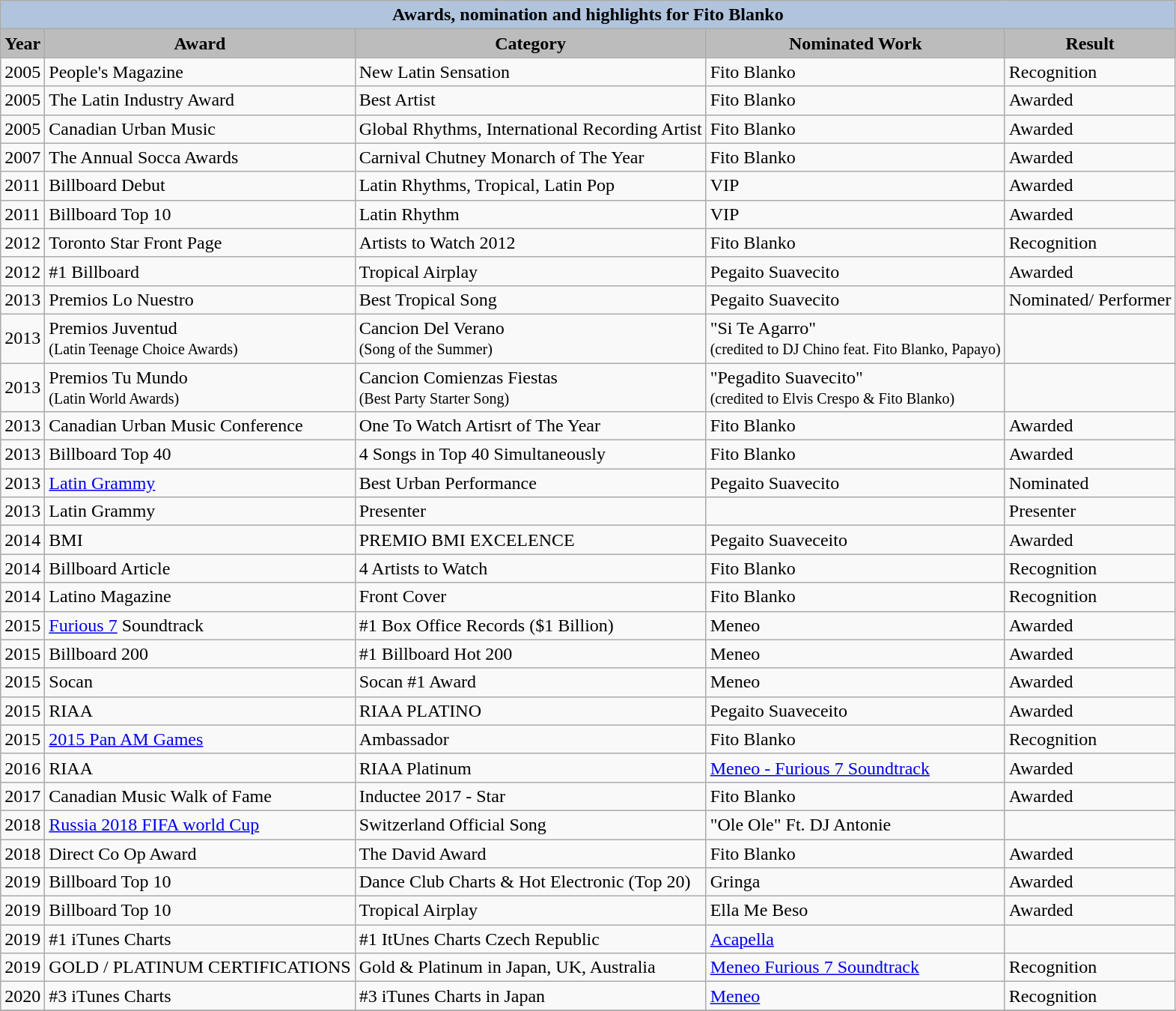<table class="wikitable">
<tr style="background:#ccc; text-align:center;">
<th colspan="5" style="background: LightSteelBlue;">Awards, nomination and highlights for Fito Blanko</th>
</tr>
<tr style="background:#ccc; text-align:center;">
<th style="background:#bcbcbc;">Year</th>
<th style="background:#bcbcbc;">Award</th>
<th style="background:#bcbcbc;">Category</th>
<th style="background:#bcbcbc;">Nominated Work</th>
<th style="background:#bcbcbc;">Result</th>
</tr>
<tr>
<td>2005</td>
<td>People's Magazine</td>
<td>New Latin Sensation</td>
<td>Fito Blanko</td>
<td>Recognition</td>
</tr>
<tr>
<td>2005</td>
<td>The Latin Industry Award</td>
<td>Best Artist</td>
<td>Fito Blanko</td>
<td>Awarded</td>
</tr>
<tr>
<td>2005</td>
<td>Canadian Urban Music</td>
<td>Global Rhythms, International Recording Artist</td>
<td>Fito Blanko</td>
<td>Awarded</td>
</tr>
<tr>
<td>2007</td>
<td>The Annual Socca Awards</td>
<td>Carnival Chutney Monarch of The Year</td>
<td>Fito Blanko</td>
<td>Awarded</td>
</tr>
<tr>
<td>2011</td>
<td>Billboard Debut</td>
<td>Latin Rhythms, Tropical, Latin Pop</td>
<td>VIP</td>
<td>Awarded</td>
</tr>
<tr>
<td>2011</td>
<td>Billboard Top 10</td>
<td>Latin Rhythm</td>
<td>VIP</td>
<td>Awarded</td>
</tr>
<tr>
<td>2012</td>
<td>Toronto Star Front Page</td>
<td>Artists to Watch 2012</td>
<td>Fito Blanko</td>
<td>Recognition</td>
</tr>
<tr>
<td>2012</td>
<td>#1 Billboard</td>
<td>Tropical Airplay</td>
<td>Pegaito Suavecito</td>
<td>Awarded</td>
</tr>
<tr>
<td>2013</td>
<td>Premios Lo Nuestro</td>
<td>Best Tropical Song</td>
<td>Pegaito Suavecito</td>
<td>Nominated/ Performer</td>
</tr>
<tr>
<td>2013</td>
<td>Premios Juventud <br><small>(Latin Teenage Choice Awards)</small></td>
<td>Cancion Del Verano <br><small>(Song of the Summer)</small></td>
<td>"Si Te Agarro"<br><small>(credited to DJ Chino feat. Fito Blanko, Papayo)</small></td>
<td></td>
</tr>
<tr>
<td>2013</td>
<td>Premios Tu Mundo <br><small>(Latin World Awards)</small></td>
<td>Cancion Comienzas Fiestas <br><small>(Best Party Starter Song)</small></td>
<td>"Pegadito Suavecito"<br><small>(credited to Elvis Crespo & Fito Blanko)</small></td>
<td></td>
</tr>
<tr>
<td>2013</td>
<td>Canadian Urban Music Conference</td>
<td>One To Watch Artisrt of The Year</td>
<td>Fito Blanko</td>
<td>Awarded</td>
</tr>
<tr>
<td>2013</td>
<td>Billboard Top 40</td>
<td>4 Songs in Top 40 Simultaneously</td>
<td>Fito Blanko</td>
<td>Awarded</td>
</tr>
<tr>
<td>2013</td>
<td><a href='#'>Latin Grammy</a></td>
<td>Best Urban Performance</td>
<td>Pegaito Suavecito</td>
<td>Nominated</td>
</tr>
<tr>
<td>2013</td>
<td>Latin Grammy</td>
<td>Presenter</td>
<td></td>
<td>Presenter</td>
</tr>
<tr>
<td>2014</td>
<td>BMI</td>
<td>PREMIO BMI EXCELENCE</td>
<td>Pegaito Suaveceito</td>
<td>Awarded</td>
</tr>
<tr>
<td>2014</td>
<td>Billboard Article</td>
<td>4 Artists to Watch</td>
<td>Fito Blanko</td>
<td>Recognition</td>
</tr>
<tr>
<td>2014</td>
<td>Latino Magazine</td>
<td>Front Cover</td>
<td>Fito Blanko</td>
<td>Recognition</td>
</tr>
<tr>
<td>2015</td>
<td><a href='#'>Furious 7</a> Soundtrack</td>
<td>#1 Box Office Records ($1 Billion)</td>
<td>Meneo</td>
<td>Awarded</td>
</tr>
<tr>
<td>2015</td>
<td>Billboard 200</td>
<td>#1 Billboard Hot 200</td>
<td>Meneo</td>
<td>Awarded</td>
</tr>
<tr>
<td>2015</td>
<td>Socan</td>
<td>Socan #1 Award</td>
<td>Meneo</td>
<td>Awarded</td>
</tr>
<tr>
<td>2015</td>
<td>RIAA</td>
<td>RIAA PLATINO</td>
<td>Pegaito Suaveceito</td>
<td>Awarded</td>
</tr>
<tr>
<td>2015</td>
<td><a href='#'>2015 Pan AM Games</a></td>
<td>Ambassador</td>
<td>Fito Blanko</td>
<td>Recognition</td>
</tr>
<tr>
<td>2016</td>
<td>RIAA</td>
<td>RIAA Platinum</td>
<td><a href='#'>Meneo - Furious 7 Soundtrack</a></td>
<td>Awarded</td>
</tr>
<tr>
<td>2017</td>
<td>Canadian Music Walk of Fame</td>
<td>Inductee 2017 - Star</td>
<td>Fito Blanko</td>
<td>Awarded</td>
</tr>
<tr>
<td>2018</td>
<td><a href='#'>Russia 2018 FIFA world Cup</a></td>
<td>Switzerland Official Song</td>
<td>"Ole Ole" Ft. DJ Antonie</td>
<td></td>
</tr>
<tr>
<td>2018</td>
<td>Direct Co Op Award</td>
<td>The David Award</td>
<td>Fito Blanko</td>
<td>Awarded</td>
</tr>
<tr>
<td>2019</td>
<td>Billboard Top 10</td>
<td>Dance Club Charts & Hot Electronic (Top 20)</td>
<td>Gringa</td>
<td>Awarded</td>
</tr>
<tr>
<td>2019</td>
<td>Billboard Top 10</td>
<td>Tropical Airplay</td>
<td>Ella Me Beso</td>
<td>Awarded</td>
</tr>
<tr>
<td>2019</td>
<td>#1 iTunes Charts</td>
<td>#1 ItUnes Charts Czech Republic</td>
<td><a href='#'>Acapella</a></td>
<td></td>
</tr>
<tr>
<td>2019</td>
<td>GOLD / PLATINUM CERTIFICATIONS</td>
<td>Gold & Platinum in Japan, UK, Australia</td>
<td><a href='#'>Meneo Furious 7 Soundtrack</a></td>
<td>Recognition</td>
</tr>
<tr>
<td>2020</td>
<td>#3 iTunes Charts</td>
<td>#3 iTunes Charts in Japan</td>
<td><a href='#'>Meneo</a></td>
<td>Recognition</td>
</tr>
<tr>
</tr>
</table>
